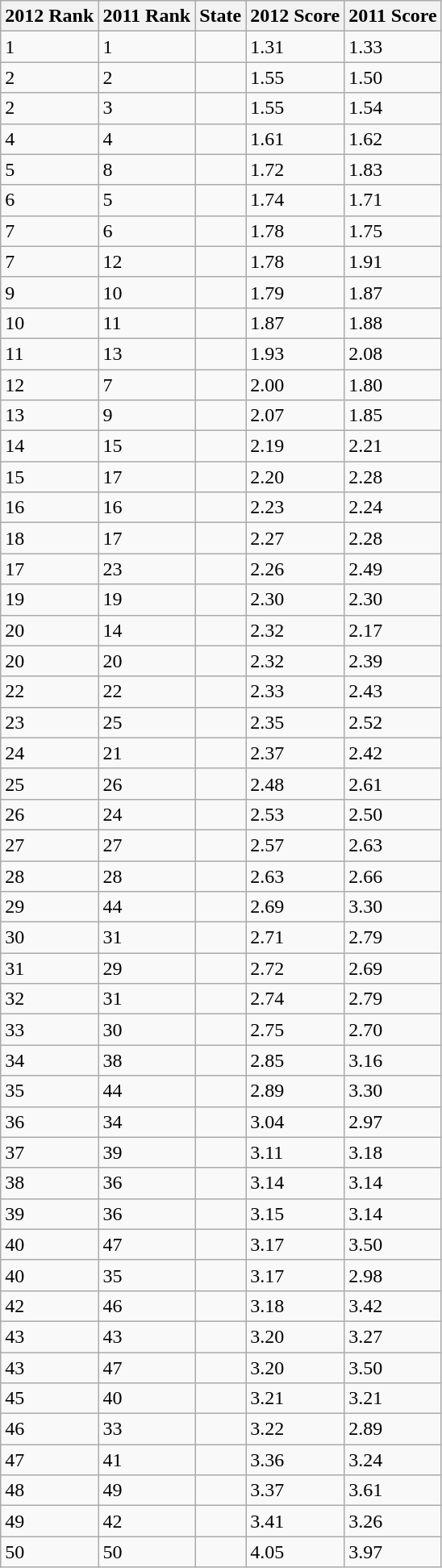<table class="wikitable sortable">
<tr>
<th>2012 Rank</th>
<th>2011 Rank</th>
<th>State</th>
<th>2012 Score</th>
<th>2011 Score</th>
</tr>
<tr>
<td>1</td>
<td>1</td>
<td></td>
<td>1.31</td>
<td>1.33</td>
</tr>
<tr>
<td>2</td>
<td>2</td>
<td></td>
<td>1.55</td>
<td>1.50</td>
</tr>
<tr>
<td>2</td>
<td>3</td>
<td></td>
<td>1.55</td>
<td>1.54</td>
</tr>
<tr>
<td>4</td>
<td>4</td>
<td></td>
<td>1.61</td>
<td>1.62</td>
</tr>
<tr>
<td>5</td>
<td>8</td>
<td></td>
<td>1.72</td>
<td>1.83</td>
</tr>
<tr>
<td>6</td>
<td>5</td>
<td></td>
<td>1.74</td>
<td>1.71</td>
</tr>
<tr>
<td>7</td>
<td>6</td>
<td></td>
<td>1.78</td>
<td>1.75</td>
</tr>
<tr>
<td>7</td>
<td>12</td>
<td></td>
<td>1.78</td>
<td>1.91</td>
</tr>
<tr>
<td>9</td>
<td>10</td>
<td></td>
<td>1.79</td>
<td>1.87</td>
</tr>
<tr>
<td>10</td>
<td>11</td>
<td></td>
<td>1.87</td>
<td>1.88</td>
</tr>
<tr>
<td>11</td>
<td>13</td>
<td></td>
<td>1.93</td>
<td>2.08</td>
</tr>
<tr>
<td>12</td>
<td>7</td>
<td></td>
<td>2.00</td>
<td>1.80</td>
</tr>
<tr>
<td>13</td>
<td>9</td>
<td></td>
<td>2.07</td>
<td>1.85</td>
</tr>
<tr>
<td>14</td>
<td>15</td>
<td></td>
<td>2.19</td>
<td>2.21</td>
</tr>
<tr>
<td>15</td>
<td>17</td>
<td></td>
<td>2.20</td>
<td>2.28</td>
</tr>
<tr>
<td>16</td>
<td>16</td>
<td></td>
<td>2.23</td>
<td>2.24</td>
</tr>
<tr>
<td>18</td>
<td>17</td>
<td></td>
<td>2.27</td>
<td>2.28</td>
</tr>
<tr>
<td>17</td>
<td>23</td>
<td></td>
<td>2.26</td>
<td>2.49</td>
</tr>
<tr>
<td>19</td>
<td>19</td>
<td></td>
<td>2.30</td>
<td>2.30</td>
</tr>
<tr>
<td>20</td>
<td>14</td>
<td></td>
<td>2.32</td>
<td>2.17</td>
</tr>
<tr>
<td>20</td>
<td>20</td>
<td></td>
<td>2.32</td>
<td>2.39</td>
</tr>
<tr>
<td>22</td>
<td>22</td>
<td></td>
<td>2.33</td>
<td>2.43</td>
</tr>
<tr>
<td>23</td>
<td>25</td>
<td></td>
<td>2.35</td>
<td>2.52</td>
</tr>
<tr>
<td>24</td>
<td>21</td>
<td></td>
<td>2.37</td>
<td>2.42</td>
</tr>
<tr>
<td>25</td>
<td>26</td>
<td></td>
<td>2.48</td>
<td>2.61</td>
</tr>
<tr>
<td>26</td>
<td>24</td>
<td></td>
<td>2.53</td>
<td>2.50</td>
</tr>
<tr>
<td>27</td>
<td>27</td>
<td></td>
<td>2.57</td>
<td>2.63</td>
</tr>
<tr>
<td>28</td>
<td>28</td>
<td></td>
<td>2.63</td>
<td>2.66</td>
</tr>
<tr>
<td>29</td>
<td>44</td>
<td></td>
<td>2.69</td>
<td>3.30</td>
</tr>
<tr>
<td>30</td>
<td>31</td>
<td></td>
<td>2.71</td>
<td>2.79</td>
</tr>
<tr>
<td>31</td>
<td>29</td>
<td></td>
<td>2.72</td>
<td>2.69</td>
</tr>
<tr>
<td>32</td>
<td>31</td>
<td></td>
<td>2.74</td>
<td>2.79</td>
</tr>
<tr>
<td>33</td>
<td>30</td>
<td></td>
<td>2.75</td>
<td>2.70</td>
</tr>
<tr>
<td>34</td>
<td>38</td>
<td></td>
<td>2.85</td>
<td>3.16</td>
</tr>
<tr>
<td>35</td>
<td>44</td>
<td></td>
<td>2.89</td>
<td>3.30</td>
</tr>
<tr>
<td>36</td>
<td>34</td>
<td></td>
<td>3.04</td>
<td>2.97</td>
</tr>
<tr>
<td>37</td>
<td>39</td>
<td></td>
<td>3.11</td>
<td>3.18</td>
</tr>
<tr>
<td>38</td>
<td>36</td>
<td></td>
<td>3.14</td>
<td>3.14</td>
</tr>
<tr>
<td>39</td>
<td>36</td>
<td></td>
<td>3.15</td>
<td>3.14</td>
</tr>
<tr>
<td>40</td>
<td>47</td>
<td></td>
<td>3.17</td>
<td>3.50</td>
</tr>
<tr>
<td>40</td>
<td>35</td>
<td></td>
<td>3.17</td>
<td>2.98</td>
</tr>
<tr>
<td>42</td>
<td>46</td>
<td></td>
<td>3.18</td>
<td>3.42</td>
</tr>
<tr>
<td>43</td>
<td>43</td>
<td></td>
<td>3.20</td>
<td>3.27</td>
</tr>
<tr>
<td>43</td>
<td>47</td>
<td></td>
<td>3.20</td>
<td>3.50</td>
</tr>
<tr>
<td>45</td>
<td>40</td>
<td></td>
<td>3.21</td>
<td>3.21</td>
</tr>
<tr>
<td>46</td>
<td>33</td>
<td></td>
<td>3.22</td>
<td>2.89</td>
</tr>
<tr>
<td>47</td>
<td>41</td>
<td></td>
<td>3.36</td>
<td>3.24</td>
</tr>
<tr>
<td>48</td>
<td>49</td>
<td></td>
<td>3.37</td>
<td>3.61</td>
</tr>
<tr>
<td>49</td>
<td>42</td>
<td></td>
<td>3.41</td>
<td>3.26</td>
</tr>
<tr>
<td>50</td>
<td>50</td>
<td></td>
<td>4.05</td>
<td>3.97</td>
</tr>
</table>
